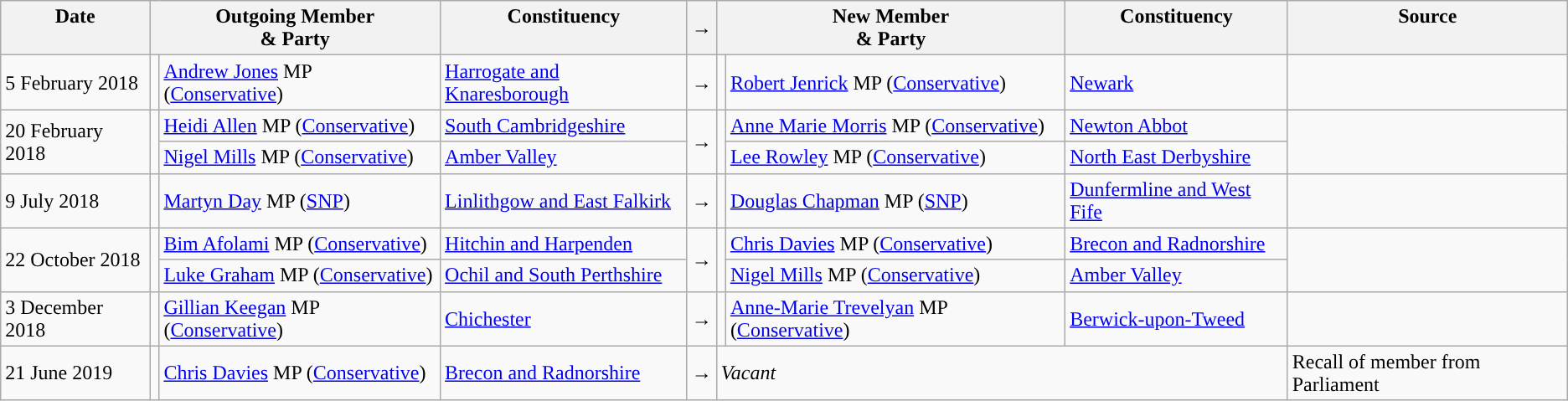<table class="wikitable">
<tr>
<th valign="top">Date</th>
<th colspan="2" valign="top">Outgoing Member<br>& Party</th>
<th valign="top">Constituency</th>
<th>→</th>
<th colspan="2" valign="top">New Member<br>& Party</th>
<th valign="top">Constituency</th>
<th valign="top">Source</th>
</tr>
<tr>
<td>5 February 2018</td>
<td style="color:inherit;background:"></td>
<td><a href='#'>Andrew Jones</a> MP (<a href='#'>Conservative</a>)</td>
<td><a href='#'>Harrogate and Knaresborough</a></td>
<td>→</td>
<td style="color:inherit;background:"></td>
<td><a href='#'>Robert Jenrick</a> MP (<a href='#'>Conservative</a>)</td>
<td><a href='#'>Newark</a></td>
<td></td>
</tr>
<tr>
<td rowspan=2>20 February 2018</td>
<td rowspan=2 style="color:inherit;background:"></td>
<td><a href='#'>Heidi Allen</a> MP (<a href='#'>Conservative</a>)</td>
<td><a href='#'>South Cambridgeshire</a></td>
<td rowspan=2>→</td>
<td rowspan=2 style="color:inherit;background:"></td>
<td><a href='#'>Anne Marie Morris</a> MP (<a href='#'>Conservative</a>)</td>
<td><a href='#'>Newton Abbot</a></td>
<td rowspan=2></td>
</tr>
<tr>
<td><a href='#'>Nigel Mills</a> MP (<a href='#'>Conservative</a>)</td>
<td><a href='#'>Amber Valley</a></td>
<td><a href='#'>Lee Rowley</a> MP (<a href='#'>Conservative</a>)</td>
<td><a href='#'>North East Derbyshire</a></td>
</tr>
<tr>
<td>9 July 2018</td>
<td style="color:inherit;background:"></td>
<td><a href='#'>Martyn Day</a> MP (<a href='#'>SNP</a>)</td>
<td><a href='#'>Linlithgow and East Falkirk</a></td>
<td>→</td>
<td style="color:inherit;background:"></td>
<td><a href='#'>Douglas Chapman</a> MP (<a href='#'>SNP</a>)</td>
<td><a href='#'>Dunfermline and West Fife</a></td>
<td></td>
</tr>
<tr>
<td rowspan=2>22 October 2018</td>
<td rowspan=2 style="color:inherit;background:"></td>
<td><a href='#'>Bim Afolami</a> MP (<a href='#'>Conservative</a>)</td>
<td><a href='#'>Hitchin and Harpenden</a></td>
<td rowspan=2>→</td>
<td rowspan=2 style="color:inherit;background:"></td>
<td><a href='#'>Chris Davies</a> MP (<a href='#'>Conservative</a>)</td>
<td><a href='#'>Brecon and Radnorshire</a></td>
<td rowspan=2></td>
</tr>
<tr>
<td><a href='#'>Luke Graham</a> MP (<a href='#'>Conservative</a>)</td>
<td><a href='#'>Ochil and South Perthshire</a></td>
<td><a href='#'>Nigel Mills</a> MP (<a href='#'>Conservative</a>)</td>
<td><a href='#'>Amber Valley</a></td>
</tr>
<tr>
<td>3 December 2018</td>
<td style="color:inherit;background:"></td>
<td><a href='#'>Gillian Keegan</a> MP (<a href='#'>Conservative</a>)</td>
<td><a href='#'>Chichester</a></td>
<td>→</td>
<td style="color:inherit;background:"></td>
<td><a href='#'>Anne-Marie Trevelyan</a> MP (<a href='#'>Conservative</a>)</td>
<td><a href='#'>Berwick-upon-Tweed</a></td>
<td></td>
</tr>
<tr>
<td>21 June 2019</td>
<td style="color:inherit;background:"></td>
<td><a href='#'>Chris Davies</a> MP (<a href='#'>Conservative</a>)</td>
<td><a href='#'>Brecon and Radnorshire</a></td>
<td>→</td>
<td colspan=3><em>Vacant</em></td>
<td>Recall of member from Parliament</td>
</tr>
</table>
